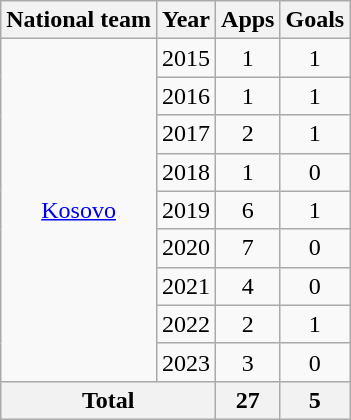<table class="wikitable" style="text-align:center">
<tr>
<th>National team</th>
<th>Year</th>
<th>Apps</th>
<th>Goals</th>
</tr>
<tr>
<td rowspan="9"><a href='#'>Kosovo</a></td>
<td>2015</td>
<td>1</td>
<td>1</td>
</tr>
<tr>
<td>2016</td>
<td>1</td>
<td>1</td>
</tr>
<tr>
<td>2017</td>
<td>2</td>
<td>1</td>
</tr>
<tr>
<td>2018</td>
<td>1</td>
<td>0</td>
</tr>
<tr>
<td>2019</td>
<td>6</td>
<td>1</td>
</tr>
<tr>
<td>2020</td>
<td>7</td>
<td>0</td>
</tr>
<tr>
<td>2021</td>
<td>4</td>
<td>0</td>
</tr>
<tr>
<td>2022</td>
<td>2</td>
<td>1</td>
</tr>
<tr>
<td>2023</td>
<td>3</td>
<td>0</td>
</tr>
<tr>
<th colspan="2">Total</th>
<th>27</th>
<th>5</th>
</tr>
</table>
